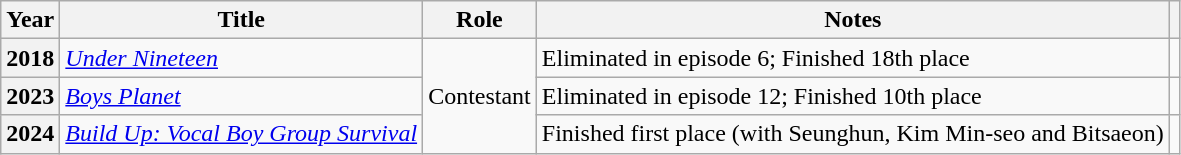<table class="wikitable plainrowheaders sortable">
<tr>
<th scope="col">Year</th>
<th scope="col">Title</th>
<th scope="col">Role</th>
<th scope="col">Notes</th>
<th scope="col" class="unsortable"></th>
</tr>
<tr>
<th scope="row">2018</th>
<td><em><a href='#'>Under Nineteen</a></em></td>
<td rowspan="3">Contestant</td>
<td>Eliminated in episode 6; Finished 18th place</td>
<td style="text-align:center"></td>
</tr>
<tr>
<th scope="row">2023</th>
<td><em><a href='#'>Boys Planet</a></em></td>
<td>Eliminated in episode 12; Finished 10th place</td>
<td style="text-align:center"></td>
</tr>
<tr>
<th scope="row">2024</th>
<td><em><a href='#'>Build Up: Vocal Boy Group Survival</a></em></td>
<td>Finished first place (with Seunghun, Kim Min-seo and Bitsaeon)</td>
<td style="text-align:center"></td>
</tr>
</table>
